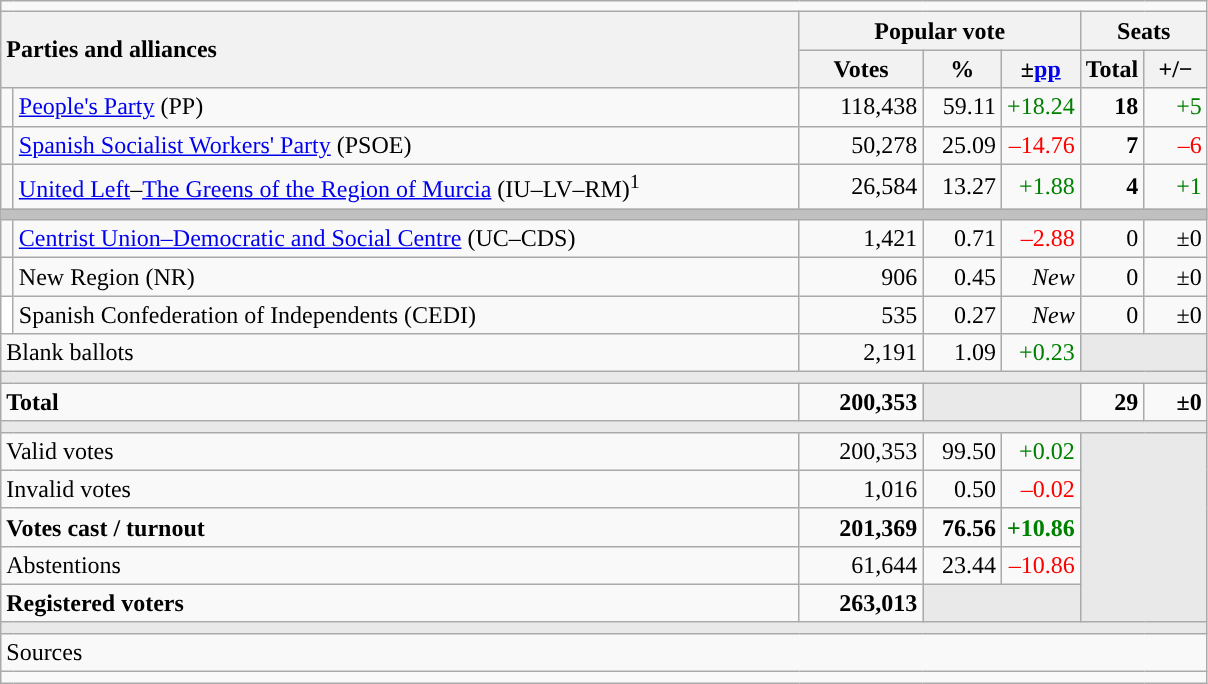<table class="wikitable" style="text-align:right;">
<tr>
<td colspan="7"></td>
</tr>
<tr>
<th style="text-align:left;" rowspan="2" colspan="2" width="525">Parties and alliances</th>
<th colspan="3">Popular vote</th>
<th colspan="2">Seats</th>
</tr>
<tr>
<th width="75">Votes</th>
<th width="45">%</th>
<th width="45">±<a href='#'>pp</a></th>
<th width="35">Total</th>
<th width="35">+/−</th>
</tr>
<tr>
<td width="1" style="color:inherit;background:"></td>
<td align="left"><a href='#'>People's Party</a> (PP)</td>
<td>118,438</td>
<td>59.11</td>
<td style="color:green;">+18.24</td>
<td><strong>18</strong></td>
<td style="color:green;">+5</td>
</tr>
<tr>
<td style="color:inherit;background:"></td>
<td align="left"><a href='#'>Spanish Socialist Workers' Party</a> (PSOE)</td>
<td>50,278</td>
<td>25.09</td>
<td style="color:red;">–14.76</td>
<td><strong>7</strong></td>
<td style="color:red;">–6</td>
</tr>
<tr>
<td style="color:inherit;background:"></td>
<td align="left"><a href='#'>United Left</a>–<a href='#'>The Greens of the Region of Murcia</a> (IU–LV–RM)<sup>1</sup></td>
<td>26,584</td>
<td>13.27</td>
<td style="color:green;">+1.88</td>
<td><strong>4</strong></td>
<td style="color:green;">+1</td>
</tr>
<tr>
<td colspan="7" bgcolor="#C0C0C0"></td>
</tr>
<tr>
<td style="color:inherit;background:"></td>
<td align="left"><a href='#'>Centrist Union–Democratic and Social Centre</a> (UC–CDS)</td>
<td>1,421</td>
<td>0.71</td>
<td style="color:red;">–2.88</td>
<td>0</td>
<td>±0</td>
</tr>
<tr>
<td style="color:inherit;background:"></td>
<td align="left">New Region (NR)</td>
<td>906</td>
<td>0.45</td>
<td><em>New</em></td>
<td>0</td>
<td>±0</td>
</tr>
<tr>
<td bgcolor="white"></td>
<td align="left">Spanish Confederation of Independents (CEDI)</td>
<td>535</td>
<td>0.27</td>
<td><em>New</em></td>
<td>0</td>
<td>±0</td>
</tr>
<tr>
<td align="left" colspan="2">Blank ballots</td>
<td>2,191</td>
<td>1.09</td>
<td style="color:green;">+0.23</td>
<td bgcolor="#E9E9E9" colspan="2"></td>
</tr>
<tr>
<td colspan="7" bgcolor="#E9E9E9"></td>
</tr>
<tr style="font-weight:bold;">
<td align="left" colspan="2">Total</td>
<td>200,353</td>
<td bgcolor="#E9E9E9" colspan="2"></td>
<td>29</td>
<td>±0</td>
</tr>
<tr>
<td colspan="7" bgcolor="#E9E9E9"></td>
</tr>
<tr>
<td align="left" colspan="2">Valid votes</td>
<td>200,353</td>
<td>99.50</td>
<td style="color:green;">+0.02</td>
<td bgcolor="#E9E9E9" colspan="2" rowspan="5"></td>
</tr>
<tr>
<td align="left" colspan="2">Invalid votes</td>
<td>1,016</td>
<td>0.50</td>
<td style="color:red;">–0.02</td>
</tr>
<tr style="font-weight:bold;">
<td align="left" colspan="2">Votes cast / turnout</td>
<td>201,369</td>
<td>76.56</td>
<td style="color:green;">+10.86</td>
</tr>
<tr>
<td align="left" colspan="2">Abstentions</td>
<td>61,644</td>
<td>23.44</td>
<td style="color:red;">–10.86</td>
</tr>
<tr style="font-weight:bold;">
<td align="left" colspan="2">Registered voters</td>
<td>263,013</td>
<td bgcolor="#E9E9E9" colspan="2"></td>
</tr>
<tr>
<td colspan="7" bgcolor="#E9E9E9"></td>
</tr>
<tr>
<td align="left" colspan="7">Sources</td>
</tr>
<tr>
<td colspan="7" style="text-align:left; max-width:790px;"></td>
</tr>
</table>
